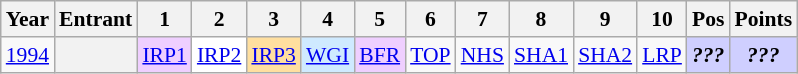<table class="wikitable" style="text-align:center; font-size:90%">
<tr>
<th>Year</th>
<th>Entrant</th>
<th>1</th>
<th>2</th>
<th>3</th>
<th>4</th>
<th>5</th>
<th>6</th>
<th>7</th>
<th>8</th>
<th>9</th>
<th>10</th>
<th>Pos</th>
<th>Points</th>
</tr>
<tr>
<td><a href='#'>1994</a></td>
<th></th>
<td style="background-color:#EFCFFF"><a href='#'>IRP1</a><br></td>
<td style="background-color:#FFFFFF"><a href='#'>IRP2</a><br></td>
<td style="background-color:#FFDF9F"><a href='#'>IRP3</a><br></td>
<td style="background-color:#CFEAFF"><a href='#'>WGI</a><br></td>
<td style="background-color:#EFCFFF"><a href='#'>BFR</a><br></td>
<td><a href='#'>TOP</a></td>
<td><a href='#'>NHS</a></td>
<td><a href='#'>SHA1</a></td>
<td><a href='#'>SHA2</a></td>
<td><a href='#'>LRP</a></td>
<td style="background-color:#CFCFFF"><strong><em>???</em></strong></td>
<td style="background-color:#CFCFFF"><strong><em>???</em></strong></td>
</tr>
</table>
